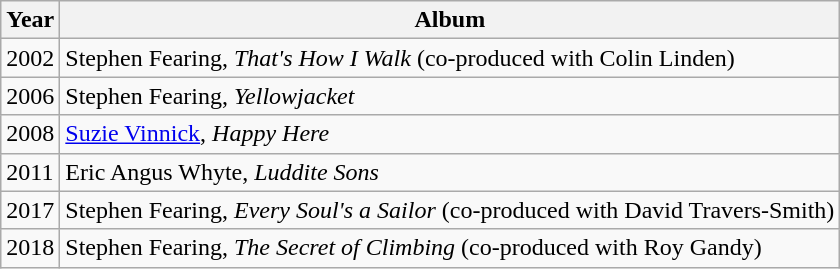<table class="wikitable">
<tr>
<th>Year</th>
<th>Album</th>
</tr>
<tr>
<td>2002</td>
<td>Stephen Fearing, <em>That's How I Walk</em> (co-produced with Colin Linden)</td>
</tr>
<tr>
<td>2006</td>
<td>Stephen Fearing, <em>Yellowjacket</em></td>
</tr>
<tr>
<td>2008</td>
<td><a href='#'>Suzie Vinnick</a>, <em>Happy Here</em></td>
</tr>
<tr>
<td>2011</td>
<td>Eric Angus Whyte, <em>Luddite Sons</em></td>
</tr>
<tr>
<td>2017</td>
<td>Stephen Fearing, <em>Every Soul's a Sailor</em> (co-produced with David Travers-Smith)</td>
</tr>
<tr>
<td>2018</td>
<td>Stephen Fearing, <em>The Secret of Climbing</em> (co-produced with Roy Gandy)</td>
</tr>
</table>
